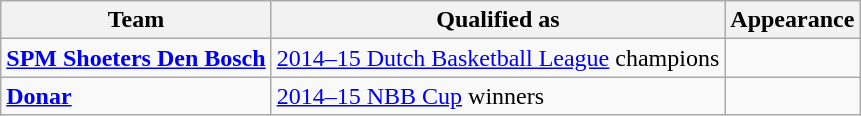<table class="wikitable">
<tr>
<th>Team</th>
<th>Qualified as</th>
<th>Appearance</th>
</tr>
<tr>
<td><strong><a href='#'>SPM Shoeters Den Bosch</a></strong></td>
<td><a href='#'>2014–15 Dutch Basketball League</a> champions</td>
<td></td>
</tr>
<tr>
<td align=left><strong><a href='#'>Donar</a></strong></td>
<td><a href='#'>2014–15 NBB Cup</a> winners</td>
<td></td>
</tr>
</table>
